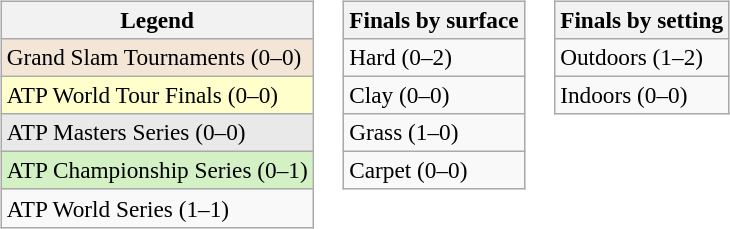<table>
<tr valign=top>
<td><br><table class=wikitable style=font-size:97%>
<tr>
<th>Legend</th>
</tr>
<tr style="background:#f3e6d7;">
<td>Grand Slam Tournaments (0–0)</td>
</tr>
<tr style="background:#ffc;">
<td>ATP World Tour Finals (0–0)</td>
</tr>
<tr style="background:#e9e9e9;">
<td>ATP Masters Series (0–0)</td>
</tr>
<tr style="background:#d4f1c5;">
<td>ATP Championship Series (0–1)</td>
</tr>
<tr>
<td>ATP World Series (1–1)</td>
</tr>
</table>
</td>
<td><br><table class=wikitable style=font-size:97%>
<tr>
<th>Finals by surface</th>
</tr>
<tr>
<td>Hard (0–2)</td>
</tr>
<tr>
<td>Clay (0–0)</td>
</tr>
<tr>
<td>Grass (1–0)</td>
</tr>
<tr>
<td>Carpet (0–0)</td>
</tr>
</table>
</td>
<td><br><table class=wikitable style=font-size:97%>
<tr>
<th>Finals by setting</th>
</tr>
<tr>
<td>Outdoors (1–2)</td>
</tr>
<tr>
<td>Indoors (0–0)</td>
</tr>
</table>
</td>
</tr>
</table>
